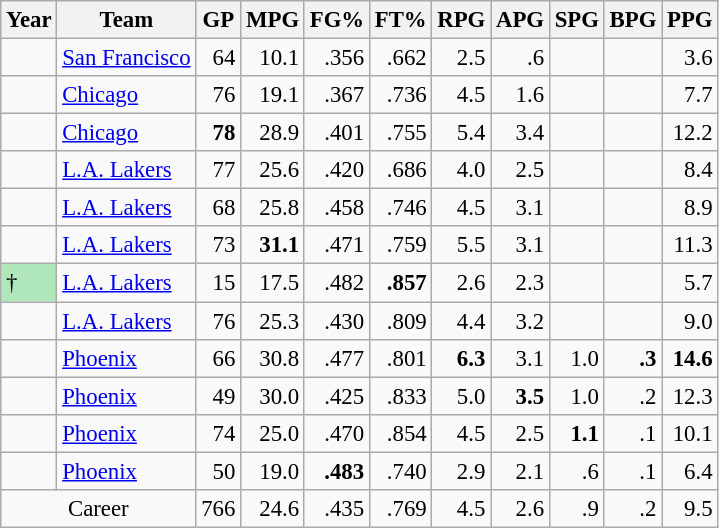<table class="wikitable sortable" style="font-size:95%; text-align:right;">
<tr>
<th>Year</th>
<th>Team</th>
<th>GP</th>
<th>MPG</th>
<th>FG%</th>
<th>FT%</th>
<th>RPG</th>
<th>APG</th>
<th>SPG</th>
<th>BPG</th>
<th>PPG</th>
</tr>
<tr>
<td style="text-align:left;"></td>
<td style="text-align:left;"><a href='#'>San Francisco</a></td>
<td>64</td>
<td>10.1</td>
<td>.356</td>
<td>.662</td>
<td>2.5</td>
<td>.6</td>
<td></td>
<td></td>
<td>3.6</td>
</tr>
<tr>
<td style="text-align:left;"></td>
<td style="text-align:left;"><a href='#'>Chicago</a></td>
<td>76</td>
<td>19.1</td>
<td>.367</td>
<td>.736</td>
<td>4.5</td>
<td>1.6</td>
<td></td>
<td></td>
<td>7.7</td>
</tr>
<tr>
<td style="text-align:left;"></td>
<td style="text-align:left;"><a href='#'>Chicago</a></td>
<td><strong>78</strong></td>
<td>28.9</td>
<td>.401</td>
<td>.755</td>
<td>5.4</td>
<td>3.4</td>
<td></td>
<td></td>
<td>12.2</td>
</tr>
<tr>
<td style="text-align:left;"></td>
<td style="text-align:left;"><a href='#'>L.A. Lakers</a></td>
<td>77</td>
<td>25.6</td>
<td>.420</td>
<td>.686</td>
<td>4.0</td>
<td>2.5</td>
<td></td>
<td></td>
<td>8.4</td>
</tr>
<tr>
<td style="text-align:left;"></td>
<td style="text-align:left;"><a href='#'>L.A. Lakers</a></td>
<td>68</td>
<td>25.8</td>
<td>.458</td>
<td>.746</td>
<td>4.5</td>
<td>3.1</td>
<td></td>
<td></td>
<td>8.9</td>
</tr>
<tr>
<td style="text-align:left;"></td>
<td style="text-align:left;"><a href='#'>L.A. Lakers</a></td>
<td>73</td>
<td><strong>31.1</strong></td>
<td>.471</td>
<td>.759</td>
<td>5.5</td>
<td>3.1</td>
<td></td>
<td></td>
<td>11.3</td>
</tr>
<tr>
<td style="text-align:left;background:#afe6ba;">†</td>
<td style="text-align:left;"><a href='#'>L.A. Lakers</a></td>
<td>15</td>
<td>17.5</td>
<td>.482</td>
<td><strong>.857</strong></td>
<td>2.6</td>
<td>2.3</td>
<td></td>
<td></td>
<td>5.7</td>
</tr>
<tr>
<td style="text-align:left;"></td>
<td style="text-align:left;"><a href='#'>L.A. Lakers</a></td>
<td>76</td>
<td>25.3</td>
<td>.430</td>
<td>.809</td>
<td>4.4</td>
<td>3.2</td>
<td></td>
<td></td>
<td>9.0</td>
</tr>
<tr>
<td style="text-align:left;"></td>
<td style="text-align:left;"><a href='#'>Phoenix</a></td>
<td>66</td>
<td>30.8</td>
<td>.477</td>
<td>.801</td>
<td><strong>6.3</strong></td>
<td>3.1</td>
<td>1.0</td>
<td><strong>.3</strong></td>
<td><strong>14.6</strong></td>
</tr>
<tr>
<td style="text-align:left;"></td>
<td style="text-align:left;"><a href='#'>Phoenix</a></td>
<td>49</td>
<td>30.0</td>
<td>.425</td>
<td>.833</td>
<td>5.0</td>
<td><strong>3.5</strong></td>
<td>1.0</td>
<td>.2</td>
<td>12.3</td>
</tr>
<tr>
<td style="text-align:left;"></td>
<td style="text-align:left;"><a href='#'>Phoenix</a></td>
<td>74</td>
<td>25.0</td>
<td>.470</td>
<td>.854</td>
<td>4.5</td>
<td>2.5</td>
<td><strong>1.1</strong></td>
<td>.1</td>
<td>10.1</td>
</tr>
<tr>
<td style="text-align:left;"></td>
<td style="text-align:left;"><a href='#'>Phoenix</a></td>
<td>50</td>
<td>19.0</td>
<td><strong>.483</strong></td>
<td>.740</td>
<td>2.9</td>
<td>2.1</td>
<td>.6</td>
<td>.1</td>
<td>6.4</td>
</tr>
<tr class="sortbottom">
<td style="text-align:center;" colspan="2">Career</td>
<td>766</td>
<td>24.6</td>
<td>.435</td>
<td>.769</td>
<td>4.5</td>
<td>2.6</td>
<td>.9</td>
<td>.2</td>
<td>9.5</td>
</tr>
</table>
